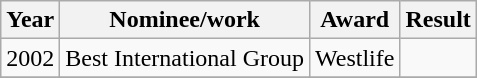<table class="wikitable">
<tr>
<th>Year</th>
<th>Nominee/work</th>
<th>Award</th>
<th>Result</th>
</tr>
<tr>
<td>2002</td>
<td>Best International Group</td>
<td>Westlife</td>
<td></td>
</tr>
<tr>
</tr>
</table>
